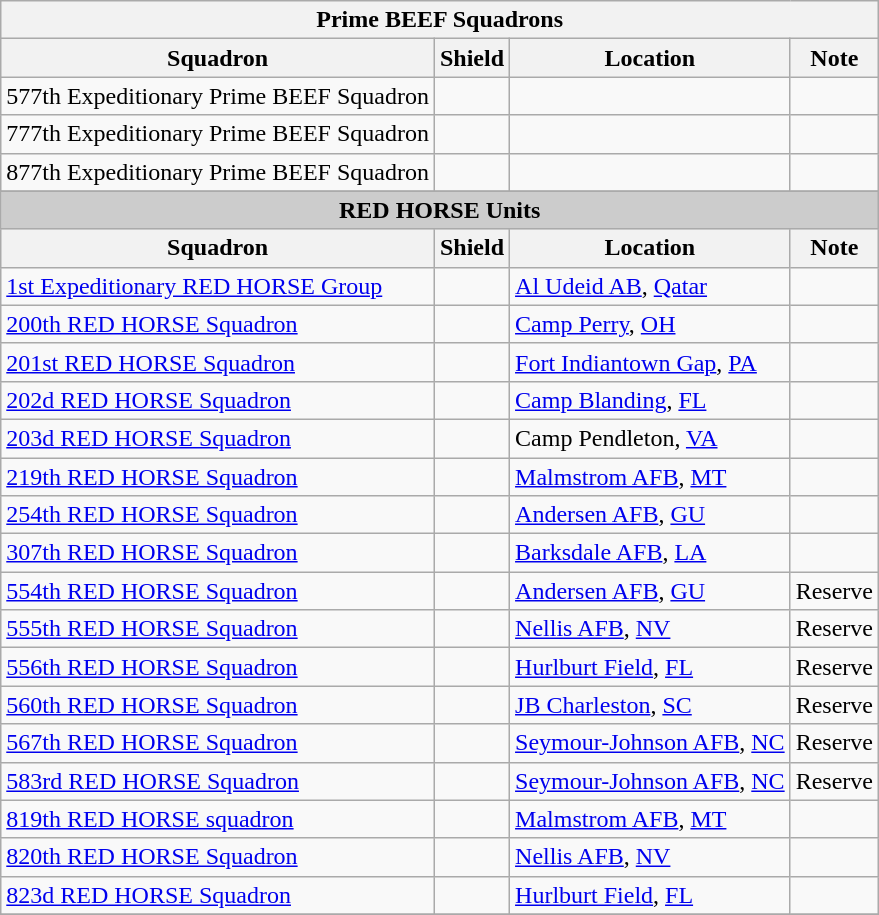<table class="wikitable">
<tr>
<th colspan="4" align="center"><strong>Prime BEEF Squadrons</strong></th>
</tr>
<tr>
<th>Squadron</th>
<th>Shield</th>
<th>Location</th>
<th>Note</th>
</tr>
<tr>
<td>577th Expeditionary Prime BEEF Squadron</td>
<td></td>
<td></td>
<td></td>
</tr>
<tr>
<td>777th Expeditionary Prime BEEF Squadron</td>
<td></td>
<td></td>
<td></td>
</tr>
<tr>
<td>877th Expeditionary Prime BEEF Squadron</td>
<td></td>
<td></td>
<td></td>
</tr>
<tr>
</tr>
<tr bgcolor=cccccc>
<td colspan="4" align="center"><strong>RED HORSE Units</strong></td>
</tr>
<tr>
<th>Squadron</th>
<th>Shield</th>
<th>Location</th>
<th>Note</th>
</tr>
<tr>
<td><a href='#'>1st Expeditionary RED HORSE Group</a></td>
<td></td>
<td><a href='#'>Al Udeid AB</a>, <a href='#'>Qatar</a></td>
<td></td>
</tr>
<tr>
<td><a href='#'>200th RED HORSE Squadron</a></td>
<td></td>
<td><a href='#'>Camp Perry</a>, <a href='#'>OH</a></td>
<td></td>
</tr>
<tr>
<td><a href='#'>201st RED HORSE Squadron</a></td>
<td></td>
<td><a href='#'>Fort Indiantown Gap</a>, <a href='#'>PA</a></td>
<td></td>
</tr>
<tr>
<td><a href='#'>202d RED HORSE Squadron</a></td>
<td></td>
<td><a href='#'>Camp Blanding</a>, <a href='#'>FL</a></td>
<td></td>
</tr>
<tr>
<td><a href='#'>203d RED HORSE Squadron</a></td>
<td></td>
<td>Camp Pendleton, <a href='#'>VA</a></td>
<td></td>
</tr>
<tr>
<td><a href='#'>219th RED HORSE Squadron</a></td>
<td></td>
<td><a href='#'>Malmstrom AFB</a>, <a href='#'>MT</a></td>
<td></td>
</tr>
<tr>
<td><a href='#'>254th RED HORSE Squadron</a></td>
<td></td>
<td><a href='#'>Andersen AFB</a>, <a href='#'>GU</a></td>
<td></td>
</tr>
<tr>
<td><a href='#'>307th RED HORSE Squadron</a></td>
<td></td>
<td><a href='#'>Barksdale AFB</a>, <a href='#'>LA</a></td>
<td></td>
</tr>
<tr>
<td><a href='#'>554th RED HORSE Squadron</a></td>
<td></td>
<td><a href='#'>Andersen AFB</a>, <a href='#'>GU</a></td>
<td>Reserve</td>
</tr>
<tr>
<td><a href='#'>555th RED HORSE Squadron</a></td>
<td></td>
<td><a href='#'>Nellis AFB</a>, <a href='#'>NV</a></td>
<td>Reserve</td>
</tr>
<tr>
<td><a href='#'>556th RED HORSE Squadron</a></td>
<td></td>
<td><a href='#'>Hurlburt Field</a>, <a href='#'>FL</a></td>
<td>Reserve</td>
</tr>
<tr>
<td><a href='#'>560th RED HORSE Squadron</a></td>
<td></td>
<td><a href='#'>JB Charleston</a>, <a href='#'>SC</a></td>
<td>Reserve</td>
</tr>
<tr>
<td><a href='#'>567th RED HORSE Squadron</a></td>
<td></td>
<td><a href='#'>Seymour-Johnson AFB</a>, <a href='#'>NC</a></td>
<td>Reserve</td>
</tr>
<tr>
<td><a href='#'>583rd RED HORSE Squadron</a></td>
<td></td>
<td><a href='#'>Seymour-Johnson AFB</a>, <a href='#'>NC</a></td>
<td>Reserve</td>
</tr>
<tr>
<td><a href='#'>819th RED HORSE squadron</a></td>
<td></td>
<td><a href='#'>Malmstrom AFB</a>, <a href='#'>MT</a></td>
<td></td>
</tr>
<tr>
<td><a href='#'>820th RED HORSE Squadron</a></td>
<td></td>
<td><a href='#'>Nellis AFB</a>, <a href='#'>NV</a></td>
<td></td>
</tr>
<tr>
<td><a href='#'>823d RED HORSE Squadron</a></td>
<td></td>
<td><a href='#'>Hurlburt Field</a>, <a href='#'>FL</a></td>
<td></td>
</tr>
<tr>
</tr>
</table>
